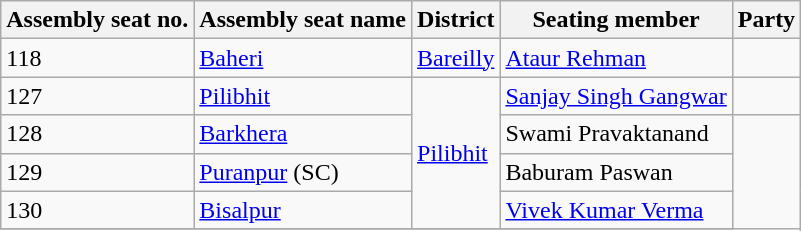<table class="wikitable sortable static-row-numbers static-row-header-text col1center hover-highlight">
<tr>
<th class="unsortable">Assembly seat no.</th>
<th class="unsortable">Assembly seat name</th>
<th>District</th>
<th class="unsortable">Seating member</th>
<th colspan="2">Party</th>
</tr>
<tr>
<td>118</td>
<td><a href='#'>Baheri</a></td>
<td><a href='#'>Bareilly</a></td>
<td><a href='#'>Ataur Rehman</a></td>
<td></td>
</tr>
<tr>
<td>127</td>
<td><a href='#'>Pilibhit</a></td>
<td rowspan="4"><a href='#'>Pilibhit</a></td>
<td><a href='#'>Sanjay Singh Gangwar</a></td>
<td></td>
</tr>
<tr>
<td>128</td>
<td><a href='#'>Barkhera</a></td>
<td>Swami Pravaktanand</td>
</tr>
<tr>
<td>129</td>
<td><a href='#'>Puranpur</a> (SC)</td>
<td>Baburam Paswan</td>
</tr>
<tr>
<td>130</td>
<td><a href='#'>Bisalpur</a></td>
<td><a href='#'>Vivek Kumar Verma</a></td>
</tr>
<tr>
</tr>
</table>
